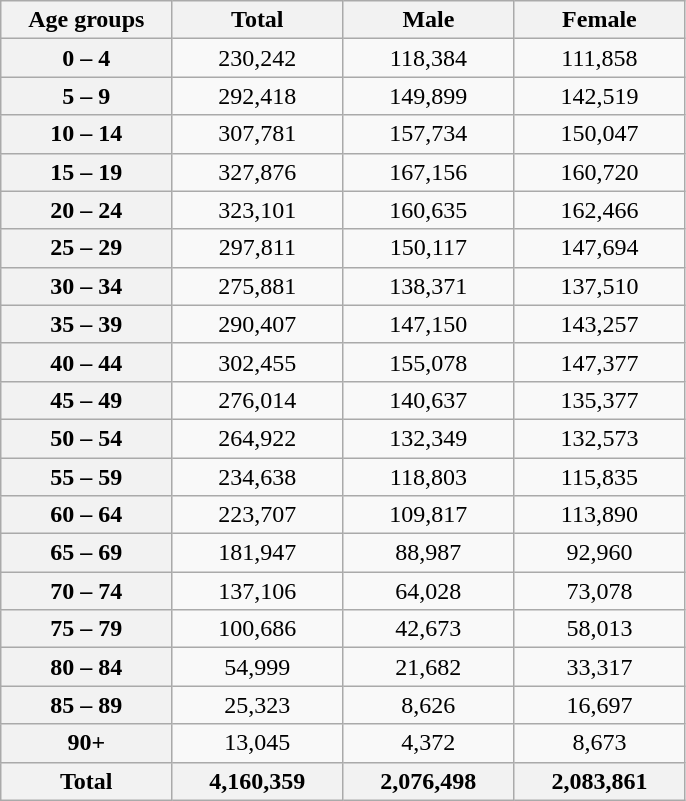<table class="wikitable">
<tr>
<th style="width:80pt;">Age groups</th>
<th style="width:80pt;">Total</th>
<th style="width:80pt;">Male</th>
<th style="width:80pt;">Female</th>
</tr>
<tr>
<th style="width:80pt;">0 – 4</th>
<td style="text-align:center;">230,242</td>
<td style="text-align:center;">118,384</td>
<td style="text-align:center;">111,858</td>
</tr>
<tr>
<th style="width:80pt;">5 – 9</th>
<td style="text-align:center;">292,418</td>
<td style="text-align:center;">149,899</td>
<td style="text-align:center;">142,519</td>
</tr>
<tr>
<th style="width:80pt;">10 – 14</th>
<td style="text-align:center;">307,781</td>
<td style="text-align:center;">157,734</td>
<td style="text-align:center;">150,047</td>
</tr>
<tr>
<th style="width:80pt;">15 – 19</th>
<td style="text-align:center;">327,876</td>
<td style="text-align:center;">167,156</td>
<td style="text-align:center;">160,720</td>
</tr>
<tr>
<th style="width:80pt;">20 – 24</th>
<td style="text-align:center;">323,101</td>
<td style="text-align:center;">160,635</td>
<td style="text-align:center;">162,466</td>
</tr>
<tr>
<th style="width:80pt;">25 – 29</th>
<td style="text-align:center;">297,811</td>
<td style="text-align:center;">150,117</td>
<td style="text-align:center;">147,694</td>
</tr>
<tr>
<th style="width:80pt;">30 – 34</th>
<td style="text-align:center;">275,881</td>
<td style="text-align:center;">138,371</td>
<td style="text-align:center;">137,510</td>
</tr>
<tr>
<th style="width:80pt;">35 – 39</th>
<td style="text-align:center;">290,407</td>
<td style="text-align:center;">147,150</td>
<td style="text-align:center;">143,257</td>
</tr>
<tr>
<th style="width:80pt;">40 – 44</th>
<td style="text-align:center;">302,455</td>
<td style="text-align:center;">155,078</td>
<td style="text-align:center;">147,377</td>
</tr>
<tr>
<th style="width:80pt;">45 – 49</th>
<td style="text-align:center;">276,014</td>
<td style="text-align:center;">140,637</td>
<td style="text-align:center;">135,377</td>
</tr>
<tr>
<th style="width:80pt;">50 – 54</th>
<td style="text-align:center;">264,922</td>
<td style="text-align:center;">132,349</td>
<td style="text-align:center;">132,573</td>
</tr>
<tr>
<th style="width:80pt;">55 – 59</th>
<td style="text-align:center;">234,638</td>
<td style="text-align:center;">118,803</td>
<td style="text-align:center;">115,835</td>
</tr>
<tr>
<th style="width:80pt;">60 – 64</th>
<td style="text-align:center;">223,707</td>
<td style="text-align:center;">109,817</td>
<td style="text-align:center;">113,890</td>
</tr>
<tr>
<th style="width:80pt;">65 – 69</th>
<td style="text-align:center;">181,947</td>
<td style="text-align:center;">88,987</td>
<td style="text-align:center;">92,960</td>
</tr>
<tr>
<th style="width:80pt;">70 – 74</th>
<td style="text-align:center;">137,106</td>
<td style="text-align:center;">64,028</td>
<td style="text-align:center;">73,078</td>
</tr>
<tr>
<th style="width:80pt;">75 – 79</th>
<td style="text-align:center;">100,686</td>
<td style="text-align:center;">42,673</td>
<td style="text-align:center;">58,013</td>
</tr>
<tr>
<th style="width:80pt;">80 – 84</th>
<td style="text-align:center;">54,999</td>
<td style="text-align:center;">21,682</td>
<td style="text-align:center;">33,317</td>
</tr>
<tr>
<th style="width:80pt;">85 – 89</th>
<td style="text-align:center;">25,323</td>
<td style="text-align:center;">8,626</td>
<td style="text-align:center;">16,697</td>
</tr>
<tr>
<th style="width:80pt;">90+</th>
<td style="text-align:center;">13,045</td>
<td style="text-align:center;">4,372</td>
<td style="text-align:center;">8,673</td>
</tr>
<tr>
<th>Total</th>
<th>4,160,359</th>
<th>2,076,498</th>
<th>2,083,861</th>
</tr>
</table>
